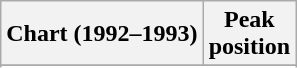<table class="wikitable sortable">
<tr>
<th>Chart (1992–1993)</th>
<th>Peak<br>position</th>
</tr>
<tr>
</tr>
<tr>
</tr>
</table>
